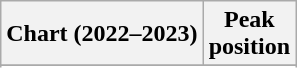<table class="wikitable sortable plainrowheaders" style="text-align:center">
<tr>
<th scope="col">Chart (2022–2023)</th>
<th scope="col">Peak<br>position</th>
</tr>
<tr>
</tr>
<tr>
</tr>
<tr>
</tr>
<tr>
</tr>
<tr>
</tr>
<tr>
</tr>
</table>
